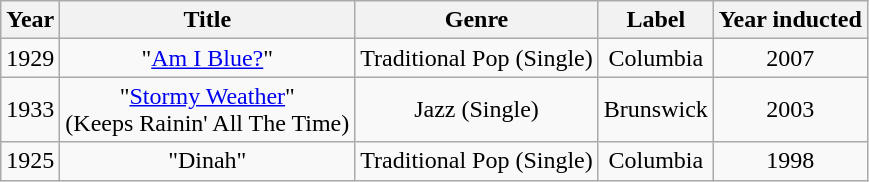<table class=wikitable>
<tr>
<th>Year</th>
<th>Title</th>
<th>Genre</th>
<th>Label</th>
<th>Year inducted</th>
</tr>
<tr align=center>
<td>1929</td>
<td>"<a href='#'>Am I Blue?</a>"</td>
<td>Traditional Pop (Single)</td>
<td>Columbia</td>
<td>2007</td>
</tr>
<tr align=center>
<td>1933</td>
<td>"<a href='#'>Stormy Weather</a>"<br>(Keeps Rainin' All The Time)</td>
<td>Jazz (Single)</td>
<td>Brunswick</td>
<td>2003</td>
</tr>
<tr align=center>
<td>1925</td>
<td>"Dinah"</td>
<td>Traditional Pop (Single)</td>
<td>Columbia</td>
<td>1998</td>
</tr>
</table>
